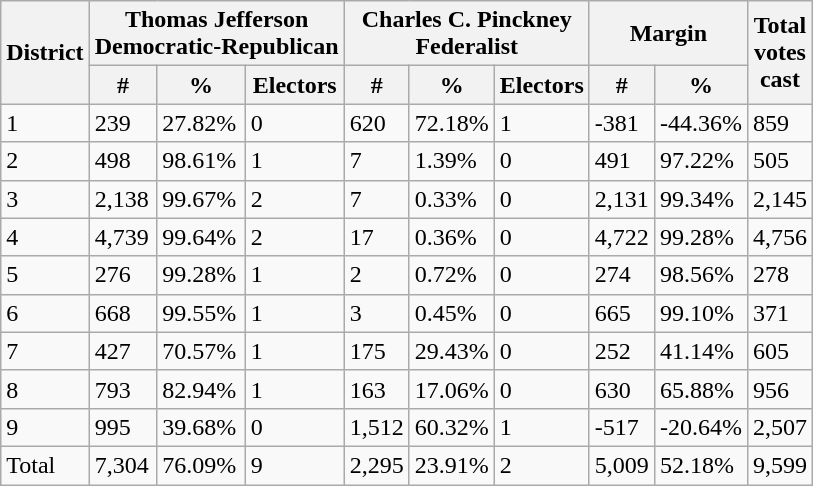<table class="wikitable sortable">
<tr>
<th rowspan="2">District</th>
<th colspan="3" >Thomas Jefferson<br>Democratic-Republican</th>
<th colspan="3" >Charles C. Pinckney<br>Federalist</th>
<th colspan="2">Margin</th>
<th rowspan="2">Total<br>votes<br>cast</th>
</tr>
<tr>
<th>#</th>
<th>%</th>
<th>Electors</th>
<th>#</th>
<th>%</th>
<th>Electors</th>
<th>#</th>
<th>%</th>
</tr>
<tr>
<td>1</td>
<td>239</td>
<td>27.82%</td>
<td>0</td>
<td>620</td>
<td>72.18%</td>
<td>1</td>
<td>-381</td>
<td>-44.36%</td>
<td>859</td>
</tr>
<tr>
<td>2</td>
<td>498</td>
<td>98.61%</td>
<td>1</td>
<td>7</td>
<td>1.39%</td>
<td>0</td>
<td>491</td>
<td>97.22%</td>
<td>505</td>
</tr>
<tr>
<td>3</td>
<td>2,138</td>
<td>99.67%</td>
<td>2</td>
<td>7</td>
<td>0.33%</td>
<td>0</td>
<td>2,131</td>
<td>99.34%</td>
<td>2,145</td>
</tr>
<tr>
<td>4</td>
<td>4,739</td>
<td>99.64%</td>
<td>2</td>
<td>17</td>
<td>0.36%</td>
<td>0</td>
<td>4,722</td>
<td>99.28%</td>
<td>4,756</td>
</tr>
<tr>
<td>5</td>
<td>276</td>
<td>99.28%</td>
<td>1</td>
<td>2</td>
<td>0.72%</td>
<td>0</td>
<td>274</td>
<td>98.56%</td>
<td>278</td>
</tr>
<tr>
<td>6</td>
<td>668</td>
<td>99.55%</td>
<td>1</td>
<td>3</td>
<td>0.45%</td>
<td>0</td>
<td>665</td>
<td>99.10%</td>
<td>371</td>
</tr>
<tr>
<td>7</td>
<td>427</td>
<td>70.57%</td>
<td>1</td>
<td>175</td>
<td>29.43%</td>
<td>0</td>
<td>252</td>
<td>41.14%</td>
<td>605</td>
</tr>
<tr>
<td>8</td>
<td>793</td>
<td>82.94%</td>
<td>1</td>
<td>163</td>
<td>17.06%</td>
<td>0</td>
<td>630</td>
<td>65.88%</td>
<td>956</td>
</tr>
<tr>
<td>9</td>
<td>995</td>
<td>39.68%</td>
<td>0</td>
<td>1,512</td>
<td>60.32%</td>
<td>1</td>
<td>-517</td>
<td>-20.64%</td>
<td>2,507</td>
</tr>
<tr>
<td>Total</td>
<td>7,304</td>
<td>76.09%</td>
<td>9</td>
<td>2,295</td>
<td>23.91%</td>
<td>2</td>
<td>5,009</td>
<td>52.18%</td>
<td>9,599</td>
</tr>
</table>
